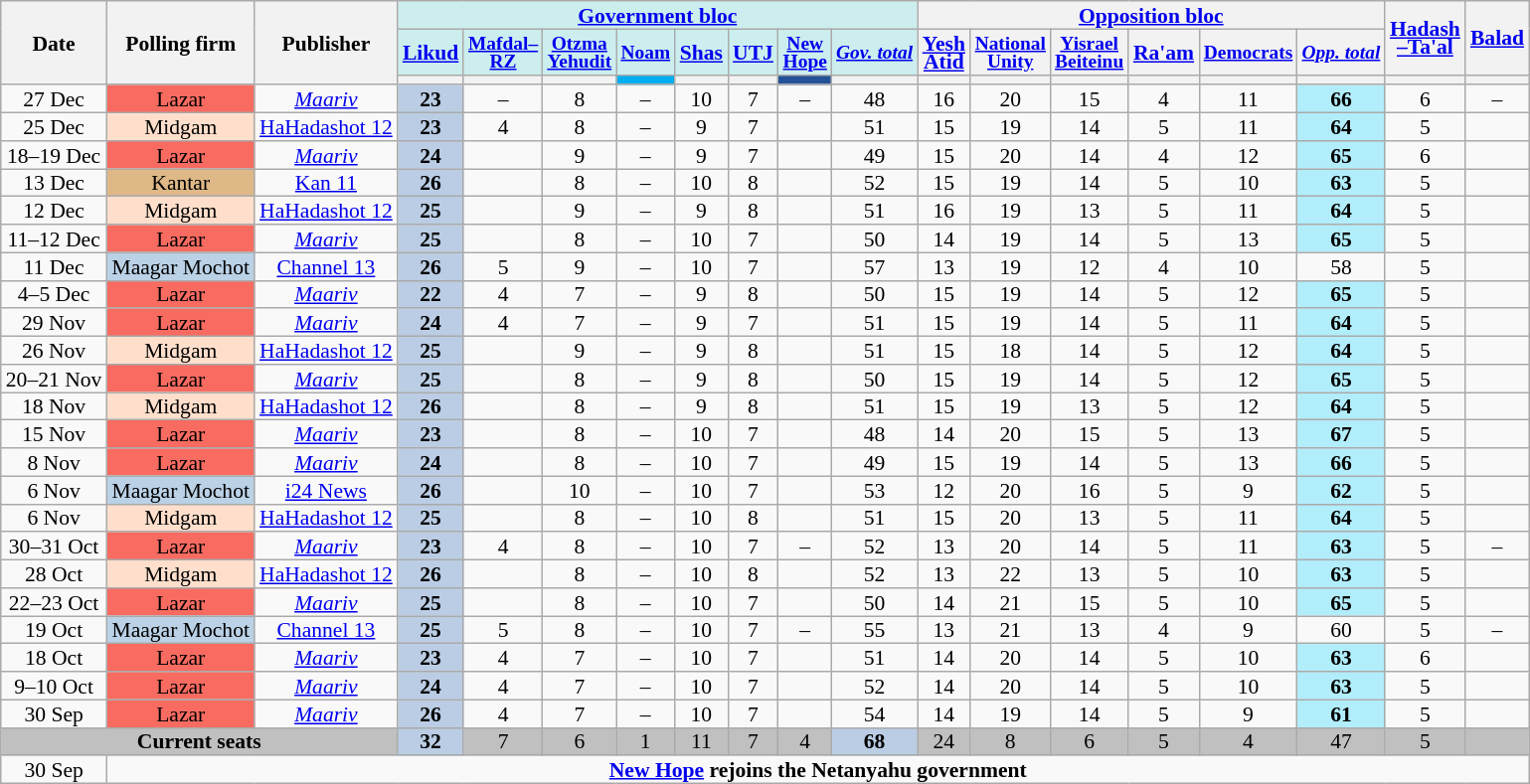<table class="wikitable sortable" style=text-align:center;font-size:90%;line-height:12px>
<tr>
<th rowspan=3>Date</th>
<th rowspan=3>Polling firm</th>
<th rowspan=3>Publisher</th>
<th colspan=8 style=background:#cee;><a href='#'>Government bloc</a></th>
<th colspan=6><a href='#'>Opposition bloc</a></th>
<th rowspan=2><a href='#'>Hadash<br>–Ta'al</a></th>
<th rowspan=2><a href='#'>Balad</a></th>
</tr>
<tr>
<th style=background:#cee><a href='#'>Likud</a></th>
<th style=background:#cee;font-size:90%><a href='#'>Mafdal–<br>RZ</a></th>
<th style=background:#cee;font-size:90%><a href='#'>Otzma<br>Yehudit</a></th>
<th style=background:#cee;font-size:90%><a href='#'>Noam</a></th>
<th style=background:#cee><a href='#'>Shas</a></th>
<th style=background:#cee><a href='#'>UTJ</a></th>
<th style=background:#cee;font-size:90%><a href='#'>New<br>Hope</a></th>
<th style=background:#cee;font-size:90%><a href='#'><em>Gov. total</em></a></th>
<th><a href='#'>Yesh<br>Atid</a></th>
<th style=font-size:90%><a href='#'>National<br>Unity</a></th>
<th style=font-size:90%><a href='#'>Yisrael<br>Beiteinu</a></th>
<th><a href='#'>Ra'am</a></th>
<th style=font-size:90%><a href='#'>Democrats</a></th>
<th style=font-size:90%><a href='#'><em>Opp. total</em></a></th>
</tr>
<tr>
<th style=background:></th>
<th style=background:></th>
<th style=background:></th>
<th style=background:#01AFF0></th>
<th style=background:></th>
<th style=background:></th>
<th style=background:#235298></th>
<th style=background:></th>
<th style=background:></th>
<th style=background:></th>
<th style=background:></th>
<th style=background:></th>
<th style=background:></th>
<th style=background:></th>
<th style=background:></th>
<th style=background:></th>
</tr>
<tr>
<td data-sort-value=2024-12-27>27 Dec</td>
<td style=background:#F86B61>Lazar</td>
<td><em><a href='#'>Maariv</a></em></td>
<td style=background:#BBCDE4><strong>23</strong>	</td>
<td>–					</td>
<td>8				    </td>
<td>–					</td>
<td>10					</td>
<td>7					</td>
<td>–					</td>
<td>48                 </td>
<td>16					</td>
<td>20                 </td>
<td>15					</td>
<td>4					</td>
<td>11					</td>
<td style=background:#B2EDFB><strong>66</strong>	</td>
<td>6					</td>
<td>–					</td>
</tr>
<tr>
<td data-sort-value=2024-12-25>25 Dec</td>
<td style=background:#FFDFCC>Midgam</td>
<td><a href='#'>HaHadashot 12</a></td>
<td style=background:#BBCDE4><strong>23</strong> </td>
<td>4					</td>
<td>8					</td>
<td>–					</td>
<td>9					</td>
<td>7					</td>
<td>	</td>
<td>51					</td>
<td>15					</td>
<td>19	                </td>
<td>14					</td>
<td>5					</td>
<td>11		            </td>
<td style=background:#B2EDFB><strong>64</strong>	</td>
<td>5					</td>
<td>	</td>
</tr>
<tr>
<td data-sort-value=2024-12-18>18–19 Dec</td>
<td style=background:#F86B61>Lazar</td>
<td><em><a href='#'>Maariv</a></em></td>
<td style=background:#BBCDE4><strong>24</strong>	</td>
<td>	</td>
<td>9				    </td>
<td>–					</td>
<td>9					</td>
<td>7					</td>
<td>	</td>
<td>49                 </td>
<td>15					</td>
<td>20                 </td>
<td>14					</td>
<td>4					</td>
<td>12					</td>
<td style=background:#B2EDFB><strong>65</strong>	</td>
<td>6					</td>
<td>	</td>
</tr>
<tr>
<td data-sort-value=2024-12-13>13 Dec</td>
<td style=background:burlywood>Kantar</td>
<td><a href='#'>Kan 11</a></td>
<td style=background:#BBCDE4><strong>26</strong> </td>
<td>	</td>
<td>8					</td>
<td>–					</td>
<td>10					</td>
<td>8					</td>
<td>	</td>
<td>52					</td>
<td>15					</td>
<td>19                 </td>
<td>14					</td>
<td>5					</td>
<td>10					</td>
<td style=background:#B2EDFB><strong>63</strong>	</td>
<td>5					</td>
<td>	</td>
</tr>
<tr>
<td data-sort-value=2024-12-12>12 Dec</td>
<td style=background:#FFDFCC>Midgam</td>
<td><a href='#'>HaHadashot 12</a></td>
<td style=background:#BBCDE4><strong>25</strong> </td>
<td>	</td>
<td>9					</td>
<td>–					</td>
<td>9					</td>
<td>8					</td>
<td>	</td>
<td>51					</td>
<td>16					</td>
<td>19	                </td>
<td>13					</td>
<td>5					</td>
<td>11		            </td>
<td style=background:#B2EDFB><strong>64</strong>	</td>
<td>5					</td>
<td>	</td>
</tr>
<tr>
<td data-sort-value=2024-12-11>11–12 Dec</td>
<td style=background:#F86B61>Lazar</td>
<td><em><a href='#'>Maariv</a></em></td>
<td style=background:#BBCDE4><strong>25</strong>	</td>
<td>	</td>
<td>8				    </td>
<td>–					</td>
<td>10					</td>
<td>7					</td>
<td>	</td>
<td>50                 </td>
<td>14					</td>
<td>19                 </td>
<td>14					</td>
<td>5					</td>
<td>13					</td>
<td style=background:#B2EDFB><strong>65</strong>	</td>
<td>5					</td>
<td>	</td>
</tr>
<tr>
<td data-sort-value=2024-12-11>11 Dec</td>
<td style=background:#BAD1E6>Maagar Mochot</td>
<td><a href='#'>Channel 13</a></td>
<td style=background:#BBCDE4><strong>26</strong></td>
<td>5					</td>
<td>9					</td>
<td>–					</td>
<td>10                 </td>
<td>7                  </td>
<td>   </td>
<td>57                 </td>
<td>13                 </td>
<td>19                 </td>
<td>12                 </td>
<td>4                  </td>
<td>10                 </td>
<td>58	                </td>
<td>5                  </td>
<td>   </td>
</tr>
<tr>
<td data-sort-value=2024-12-05>4–5 Dec</td>
<td style=background:#F86B61>Lazar</td>
<td><em><a href='#'>Maariv</a></em></td>
<td style=background:#BBCDE4><strong>22</strong>	</td>
<td>4	                </td>
<td>7				    </td>
<td>–					</td>
<td>9					</td>
<td>8					</td>
<td>	</td>
<td>50</td>
<td>15					</td>
<td>19                 </td>
<td>14					</td>
<td>5					</td>
<td>12					</td>
<td style=background:#B2EDFB><strong>65</strong>	</td>
<td>5					</td>
<td>	</td>
</tr>
<tr>
<td data-sort-value=2024-11-29>29 Nov</td>
<td style=background:#F86B61>Lazar</td>
<td><em><a href='#'>Maariv</a></em></td>
<td style=background:#BBCDE4><strong>24</strong>	</td>
<td>4	                </td>
<td>7				    </td>
<td>–					</td>
<td>9					</td>
<td>7					</td>
<td>	</td>
<td>51					</td>
<td>15					</td>
<td>19                 </td>
<td>14					</td>
<td>5					</td>
<td>11					</td>
<td style=background:#B2EDFB><strong>64</strong>	</td>
<td>5					</td>
<td>	</td>
</tr>
<tr>
<td data-sort-value=2024-11-26>26 Nov</td>
<td style=background:#FFDFCC>Midgam</td>
<td><a href='#'>HaHadashot 12</a></td>
<td style=background:#BBCDE4><strong>25</strong> </td>
<td>	</td>
<td>9					</td>
<td>–					</td>
<td>9					</td>
<td>8					</td>
<td>	</td>
<td>51					</td>
<td>15					</td>
<td>18	                </td>
<td>14					</td>
<td>5					</td>
<td>12		            </td>
<td style=background:#B2EDFB><strong>64</strong>	</td>
<td>5					</td>
<td>	</td>
</tr>
<tr>
<td data-sort-value=2024-11-20>20–21 Nov</td>
<td style=background:#F86B61>Lazar</td>
<td><em><a href='#'>Maariv</a></em></td>
<td style=background:#BBCDE4><strong>25</strong>	</td>
<td>	</td>
<td>8				    </td>
<td>–					</td>
<td>9					</td>
<td>8					</td>
<td>	</td>
<td>50					</td>
<td>15					</td>
<td>19                 </td>
<td>14					</td>
<td>5					</td>
<td>12					</td>
<td style=background:#B2EDFB><strong>65</strong>	</td>
<td>5					</td>
<td>	</td>
</tr>
<tr>
<td data-sort-value=2024-11-18>18 Nov</td>
<td style=background:#FFDFCC>Midgam</td>
<td><a href='#'>HaHadashot 12</a></td>
<td style=background:#BBCDE4><strong>26</strong> </td>
<td>	</td>
<td>8					</td>
<td>–					</td>
<td>9					</td>
<td>8					</td>
<td>	</td>
<td>51					</td>
<td>15					</td>
<td>19	                </td>
<td>13					</td>
<td>5					</td>
<td>12		            </td>
<td style=background:#B2EDFB><strong>64</strong>	</td>
<td>5					</td>
<td>	</td>
</tr>
<tr>
<td data-sort-value=2024-11-15>15 Nov</td>
<td style=background:#F86B61>Lazar</td>
<td><em><a href='#'>Maariv</a></em></td>
<td style=background:#BBCDE4><strong>23</strong>	</td>
<td>	</td>
<td>8				    </td>
<td>–					</td>
<td>10					</td>
<td>7					</td>
<td>	</td>
<td>48					</td>
<td>14					</td>
<td>20                 </td>
<td>15					</td>
<td>5					</td>
<td>13					</td>
<td style=background:#B2EDFB><strong>67</strong>	</td>
<td>5					</td>
<td>	</td>
</tr>
<tr>
<td data-sort-value=2024-11-08>8 Nov</td>
<td style=background:#F86B61>Lazar</td>
<td><em><a href='#'>Maariv</a></em></td>
<td style=background:#BBCDE4><strong>24</strong>	</td>
<td>	</td>
<td>8				    </td>
<td>–					</td>
<td>10					</td>
<td>7					</td>
<td>	</td>
<td>49					</td>
<td>15					</td>
<td>19                 </td>
<td>14					</td>
<td>5					</td>
<td>13					</td>
<td style=background:#B2EDFB><strong>66</strong>	</td>
<td>5					</td>
<td>	</td>
</tr>
<tr>
<td data-sort-value=2024-11-06>6 Nov</td>
<td style=background:#BAD1E6>Maagar Mochot</td>
<td><a href='#'>i24 News</a></td>
<td style=background:#BBCDE4><strong>26</strong> </td>
<td>	</td>
<td>10					</td>
<td>–					</td>
<td>10					</td>
<td>7					</td>
<td>	</td>
<td>53					</td>
<td>12					</td>
<td>20	                </td>
<td>16					</td>
<td>5					</td>
<td>9					</td>
<td style=background:#B2EDFB><strong>62</strong>	</td>
<td>5					</td>
<td>	</td>
</tr>
<tr>
<td data-sort-value=2024-11-06>6 Nov</td>
<td style=background:#FFDFCC>Midgam</td>
<td><a href='#'>HaHadashot 12</a></td>
<td style=background:#BBCDE4><strong>25</strong> </td>
<td>	</td>
<td>8					</td>
<td>–					</td>
<td>10					</td>
<td>8					</td>
<td>	</td>
<td>51					</td>
<td>15					</td>
<td>20	                </td>
<td>13					</td>
<td>5					</td>
<td>11		            </td>
<td style=background:#B2EDFB><strong>64</strong>	</td>
<td>5					</td>
<td>	</td>
</tr>
<tr>
<td data-sort-value=2024-10-30>30–31 Oct</td>
<td style=background:#F86B61>Lazar</td>
<td><em><a href='#'>Maariv</a></em></td>
<td style=background:#BBCDE4><strong>23</strong>	</td>
<td>4	                </td>
<td>8				    </td>
<td>–					</td>
<td>10					</td>
<td>7					</td>
<td>–	                </td>
<td>52					</td>
<td>13					</td>
<td>20                 </td>
<td>14					</td>
<td>5					</td>
<td>11					</td>
<td style=background:#B2EDFB><strong>63</strong>	</td>
<td>5					</td>
<td>–	                </td>
</tr>
<tr>
<td data-sort-value=2024-10-28>28 Oct</td>
<td style=background:#FFDFCC>Midgam</td>
<td><a href='#'>HaHadashot 12</a></td>
<td style=background:#BBCDE4><strong>26</strong> </td>
<td>	</td>
<td>8					</td>
<td>–					</td>
<td>10					</td>
<td>8					</td>
<td>	</td>
<td>52					</td>
<td>13					</td>
<td>22	                </td>
<td>13					</td>
<td>5					</td>
<td>10		            </td>
<td style=background:#B2EDFB><strong>63</strong>	</td>
<td>5					</td>
<td>	</td>
</tr>
<tr>
<td data-sort-value=2024-10-23>22–23 Oct</td>
<td style=background:#F86B61>Lazar</td>
<td><em><a href='#'>Maariv</a></em></td>
<td style=background:#BBCDE4><strong>25</strong>	</td>
<td>	</td>
<td>8				    </td>
<td>–					</td>
<td>10					</td>
<td>7					</td>
<td>	</td>
<td>50					</td>
<td>14					</td>
<td>21                 </td>
<td>15					</td>
<td>5					</td>
<td>10					</td>
<td style=background:#B2EDFB><strong>65</strong>	</td>
<td>5					</td>
<td>	</td>
</tr>
<tr>
<td data-sort-value=2024-10-19>19 Oct</td>
<td style=background:#BAD1E6>Maagar Mochot</td>
<td><a href='#'>Channel 13</a></td>
<td style=background:#BBCDE4><strong>25</strong>	</td>
<td>5					</td>
<td>8					</td>
<td>–					</td>
<td>10					</td>
<td>7					</td>
<td>–	                </td>
<td>55					</td>
<td>13					</td>
<td>21	</td>
<td>13					</td>
<td>4					</td>
<td>9					</td>
<td>60	                </td>
<td>5					</td>
<td>–	                </td>
</tr>
<tr>
<td data-sort-value=2024-10-18>18 Oct</td>
<td style=background:#F86B61>Lazar</td>
<td><em><a href='#'>Maariv</a></em></td>
<td style=background:#BBCDE4><strong>23</strong>	</td>
<td>4                	</td>
<td>7				    </td>
<td>–					</td>
<td>10					</td>
<td>7					</td>
<td>	</td>
<td>51					</td>
<td>14					</td>
<td>20                 </td>
<td>14					</td>
<td>5					</td>
<td>10					</td>
<td style=background:#B2EDFB><strong>63</strong>	</td>
<td>6					</td>
<td>	</td>
</tr>
<tr>
<td data-sort-value=2024-10-10>9–10 Oct</td>
<td style=background:#F86B61>Lazar</td>
<td><em><a href='#'>Maariv</a></em></td>
<td style=background:#BBCDE4><strong>24</strong>	</td>
<td>4                	</td>
<td>7				    </td>
<td>–					</td>
<td>10					</td>
<td>7					</td>
<td>	</td>
<td>52					</td>
<td>14					</td>
<td>20                 </td>
<td>14					</td>
<td>5					</td>
<td>10					</td>
<td style=background:#B2EDFB><strong>63</strong>	</td>
<td>5					</td>
<td>	</td>
</tr>
<tr>
<td data-sort-value=2024-09-30>30 Sep</td>
<td style=background:#F86B61>Lazar</td>
<td><em><a href='#'>Maariv</a></em></td>
<td style=background:#BBCDE4><strong>26</strong>	</td>
<td>4                	</td>
<td>7				    </td>
<td>–					</td>
<td>10					</td>
<td>7					</td>
<td>	</td>
<td>54					</td>
<td>14					</td>
<td>19                 </td>
<td>14					</td>
<td>5					</td>
<td>9					</td>
<td style=background:#B2EDFB><strong>61</strong>	</td>
<td>5					</td>
<td>	</td>
</tr>
<tr style=background:silver>
<td colspan=3><strong>Current seats</strong></td>
<td style=background:#BBCDE4><strong>32</strong>	</td>
<td>7					</td>
<td>6					</td>
<td>1					</td>
<td>11					</td>
<td>7					</td>
<td>4					</td>
<td style=background:#BBCDE4><strong>68</strong>	</td>
<td>24					</td>
<td>8					</td>
<td>6					</td>
<td>5					</td>
<td>4					</td>
<td>47					</td>
<td>5					</td>
<td>	</td>
</tr>
<tr>
<td data-sort-value=2024-09-30>30 Sep</td>
<td colspan=18><strong><a href='#'>New Hope</a> rejoins the Netanyahu  government</strong></td>
</tr>
</table>
